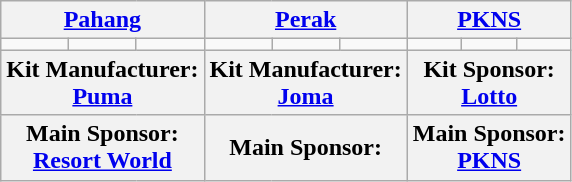<table class="wikitable">
<tr>
<th colspan="3"><a href='#'>Pahang</a></th>
<th colspan="3"><a href='#'>Perak</a></th>
<th colspan="3"><a href='#'>PKNS</a></th>
</tr>
<tr>
<td></td>
<td></td>
<td></td>
<td></td>
<td></td>
<td></td>
<td></td>
<td></td>
<td></td>
</tr>
<tr>
<th colspan="3">Kit Manufacturer: <br><a href='#'>Puma</a></th>
<th colspan="3">Kit Manufacturer: <br><a href='#'>Joma</a></th>
<th colspan="3">Kit Sponsor: <br><a href='#'>Lotto</a></th>
</tr>
<tr>
<th colspan="3">Main Sponsor: <br><a href='#'>Resort World</a></th>
<th colspan="3">Main Sponsor: <br></th>
<th colspan="3">Main Sponsor: <br><a href='#'>PKNS</a></th>
</tr>
</table>
